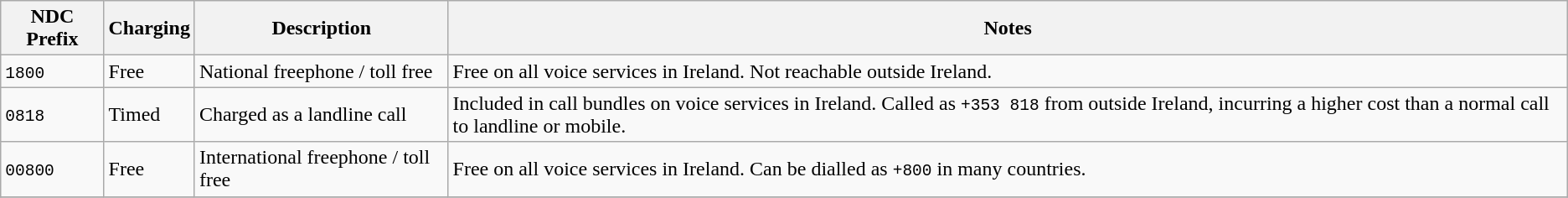<table class="wikitable">
<tr>
<th>NDC Prefix</th>
<th>Charging</th>
<th>Description</th>
<th>Notes</th>
</tr>
<tr>
<td><code>1800</code></td>
<td>Free</td>
<td>National freephone / toll free</td>
<td>Free on all voice services in Ireland. Not reachable outside Ireland.</td>
</tr>
<tr>
<td><code>0818</code></td>
<td>Timed</td>
<td>Charged as a landline call</td>
<td>Included in call bundles on voice services in Ireland. Called as <code>+353 818</code> from outside Ireland, incurring a higher cost than a normal call to landline or mobile.</td>
</tr>
<tr>
<td><code>00800</code></td>
<td>Free</td>
<td>International freephone / toll free</td>
<td>Free on all voice services in Ireland. Can be dialled as <code>+800</code> in many countries.</td>
</tr>
<tr>
</tr>
</table>
